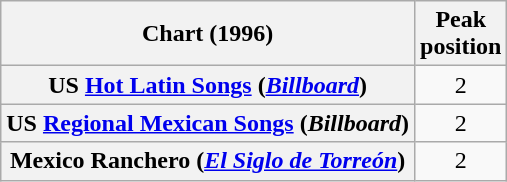<table class="wikitable">
<tr>
<th>Chart (1996)</th>
<th>Peak<br>position</th>
</tr>
<tr>
<th scope=row>US <a href='#'>Hot Latin Songs</a> (<a href='#'><em>Billboard</em></a>)</th>
<td style="text-align:center;">2</td>
</tr>
<tr>
<th scope=row>US <a href='#'>Regional Mexican Songs</a> (<em>Billboard</em>)</th>
<td style="text-align:center;">2</td>
</tr>
<tr>
<th scope=row>Mexico Ranchero (<em><a href='#'>El Siglo de Torreón</a></em>)</th>
<td style="text-align:center;">2</td>
</tr>
</table>
